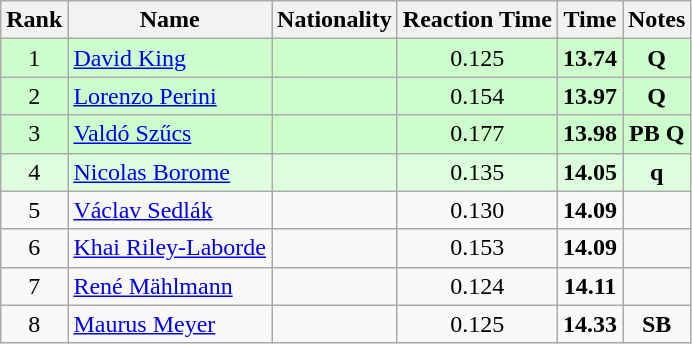<table class="wikitable sortable" style="text-align:center">
<tr>
<th>Rank</th>
<th>Name</th>
<th>Nationality</th>
<th>Reaction Time</th>
<th>Time</th>
<th>Notes</th>
</tr>
<tr bgcolor=ccffcc>
<td>1</td>
<td align=left><a href='#'>David King</a></td>
<td align=left></td>
<td>0.125</td>
<td><strong>13.74</strong></td>
<td><strong>Q</strong></td>
</tr>
<tr bgcolor=ccffcc>
<td>2</td>
<td align=left><a href='#'>Lorenzo Perini</a></td>
<td align=left></td>
<td>0.154</td>
<td><strong>13.97</strong></td>
<td><strong>Q</strong></td>
</tr>
<tr bgcolor=ccffcc>
<td>3</td>
<td align=left><a href='#'>Valdó Szűcs</a></td>
<td align=left></td>
<td>0.177</td>
<td><strong>13.98</strong></td>
<td><strong>PB Q</strong></td>
</tr>
<tr bgcolor=ddffdd>
<td>4</td>
<td align=left><a href='#'>Nicolas Borome</a></td>
<td align=left></td>
<td>0.135</td>
<td><strong>14.05</strong></td>
<td><strong>q</strong></td>
</tr>
<tr>
<td>5</td>
<td align=left><a href='#'>Václav Sedlák</a></td>
<td align=left></td>
<td>0.130</td>
<td><strong>14.09</strong></td>
<td></td>
</tr>
<tr>
<td>6</td>
<td align=left><a href='#'>Khai Riley-Laborde</a></td>
<td align=left></td>
<td>0.153</td>
<td><strong>14.09</strong></td>
<td></td>
</tr>
<tr>
<td>7</td>
<td align=left><a href='#'>René Mählmann</a></td>
<td align=left></td>
<td>0.124</td>
<td><strong>14.11</strong></td>
<td></td>
</tr>
<tr>
<td>8</td>
<td align=left><a href='#'>Maurus Meyer</a></td>
<td align=left></td>
<td>0.125</td>
<td><strong>14.33</strong></td>
<td><strong>SB</strong></td>
</tr>
</table>
